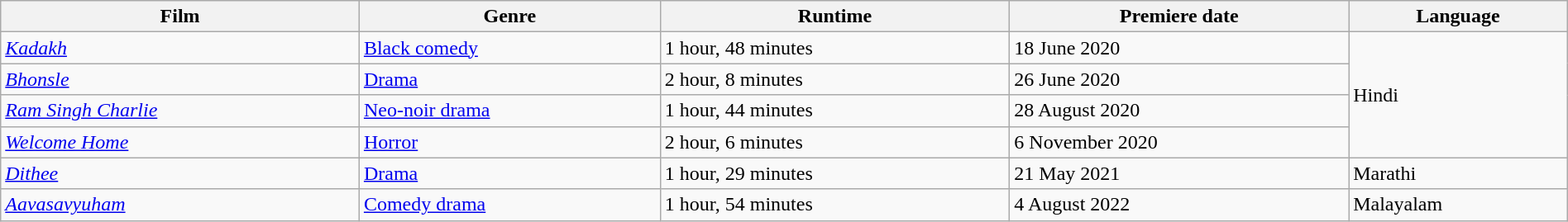<table class="wikitable sortable" style="width:100%;">
<tr>
<th>Film</th>
<th>Genre</th>
<th>Runtime</th>
<th>Premiere date</th>
<th>Language</th>
</tr>
<tr>
<td><em><a href='#'>Kadakh</a></em></td>
<td><a href='#'>Black comedy</a></td>
<td>1 hour, 48 minutes</td>
<td>18 June 2020</td>
<td rowspan="4">Hindi</td>
</tr>
<tr>
<td><em><a href='#'>Bhonsle</a></em></td>
<td><a href='#'>Drama</a></td>
<td>2 hour, 8 minutes</td>
<td>26 June 2020</td>
</tr>
<tr>
<td><em><a href='#'>Ram Singh Charlie</a></em></td>
<td><a href='#'>Neo-noir drama</a></td>
<td>1 hour, 44 minutes</td>
<td>28 August 2020</td>
</tr>
<tr>
<td><em><a href='#'>Welcome Home</a></em></td>
<td><a href='#'>Horror</a></td>
<td>2 hour, 6 minutes</td>
<td>6 November 2020</td>
</tr>
<tr>
<td><em><a href='#'>Dithee</a></em></td>
<td><a href='#'>Drama</a></td>
<td>1 hour, 29 minutes</td>
<td>21 May 2021</td>
<td>Marathi</td>
</tr>
<tr>
<td><em><a href='#'>Aavasavyuham</a></em></td>
<td><a href='#'>Comedy drama</a></td>
<td>1 hour, 54 minutes</td>
<td>4 August 2022</td>
<td>Malayalam</td>
</tr>
</table>
